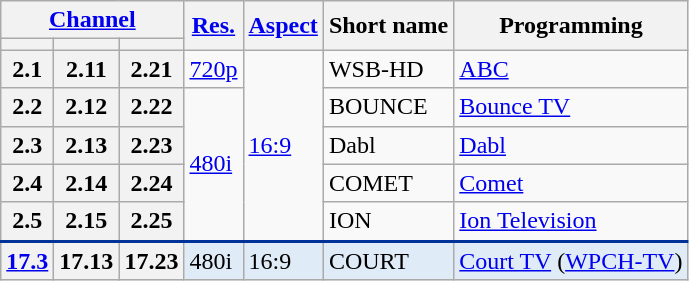<table class="wikitable">
<tr>
<th scope = "col" colspan="3"><a href='#'>Channel</a></th>
<th scope = "col" rowspan="2"><a href='#'>Res.</a></th>
<th scope = "col" rowspan="2"><a href='#'>Aspect</a></th>
<th scope = "col" rowspan="2">Short name</th>
<th scope = "col" rowspan="2">Programming</th>
</tr>
<tr>
<th scope = "col"></th>
<th></th>
<th></th>
</tr>
<tr>
<th scope = "row">2.1</th>
<th>2.11</th>
<th>2.21</th>
<td><a href='#'>720p</a></td>
<td rowspan=5><a href='#'>16:9</a></td>
<td>WSB-HD</td>
<td><a href='#'>ABC</a></td>
</tr>
<tr>
<th scope = "row">2.2</th>
<th>2.12</th>
<th>2.22</th>
<td rowspan=4><a href='#'>480i</a></td>
<td>BOUNCE</td>
<td><a href='#'>Bounce TV</a></td>
</tr>
<tr>
<th scope = "row">2.3</th>
<th>2.13</th>
<th>2.23</th>
<td>Dabl</td>
<td><a href='#'>Dabl</a></td>
</tr>
<tr>
<th scope = "row">2.4</th>
<th>2.14</th>
<th>2.24</th>
<td>COMET</td>
<td><a href='#'>Comet</a></td>
</tr>
<tr>
<th scope = "row">2.5</th>
<th>2.15</th>
<th>2.25</th>
<td>ION</td>
<td><a href='#'>Ion Television</a></td>
</tr>
<tr style="background-color:#DFEBF6; border-top: 2px solid #003399;">
<th scope = "row"><a href='#'>17.3</a></th>
<th>17.13</th>
<th>17.23</th>
<td>480i</td>
<td>16:9</td>
<td>COURT</td>
<td><a href='#'>Court TV</a> (<a href='#'>WPCH-TV</a>)</td>
</tr>
</table>
